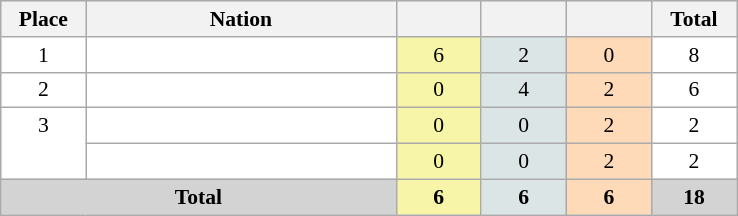<table class=wikitable style="border:1px solid #AAAAAA;font-size:90%">
<tr bgcolor="#EFEFEF">
<th width=50>Place</th>
<th width=200>Nation</th>
<th width=50></th>
<th width=50></th>
<th width=50></th>
<th width=50>Total</th>
</tr>
<tr align="center" valign="top" bgcolor="#FFFFFF">
<td>1</td>
<td align="left"></td>
<td style="background:#F7F6A8;">6</td>
<td style="background:#DCE5E5;">2</td>
<td style="background:#FFDAB9;">0</td>
<td>8</td>
</tr>
<tr align="center" valign="top" bgcolor="#FFFFFF">
<td>2</td>
<td align="left"></td>
<td style="background:#F7F6A8;">0</td>
<td style="background:#DCE5E5;">4</td>
<td style="background:#FFDAB9;">2</td>
<td>6</td>
</tr>
<tr align="center" valign="top" bgcolor="#FFFFFF">
<td rowspan="2" valign="center">3</td>
<td align="left"></td>
<td style="background:#F7F6A8;">0</td>
<td style="background:#DCE5E5;">0</td>
<td style="background:#FFDAB9;">2</td>
<td>2</td>
</tr>
<tr align="center" valign="top" bgcolor="#FFFFFF">
<td align="left"></td>
<td style="background:#F7F6A8;">0</td>
<td style="background:#DCE5E5;">0</td>
<td style="background:#FFDAB9;">2</td>
<td>2</td>
</tr>
<tr align="center">
<td colspan="2" bgcolor=D3D3D3><strong>Total</strong></td>
<td style="background:#F7F6A8;"><strong>6</strong></td>
<td style="background:#DCE5E5;"><strong>6</strong></td>
<td style="background:#FFDAB9;"><strong>6</strong></td>
<td bgcolor=D3D3D3><strong>18</strong></td>
</tr>
</table>
